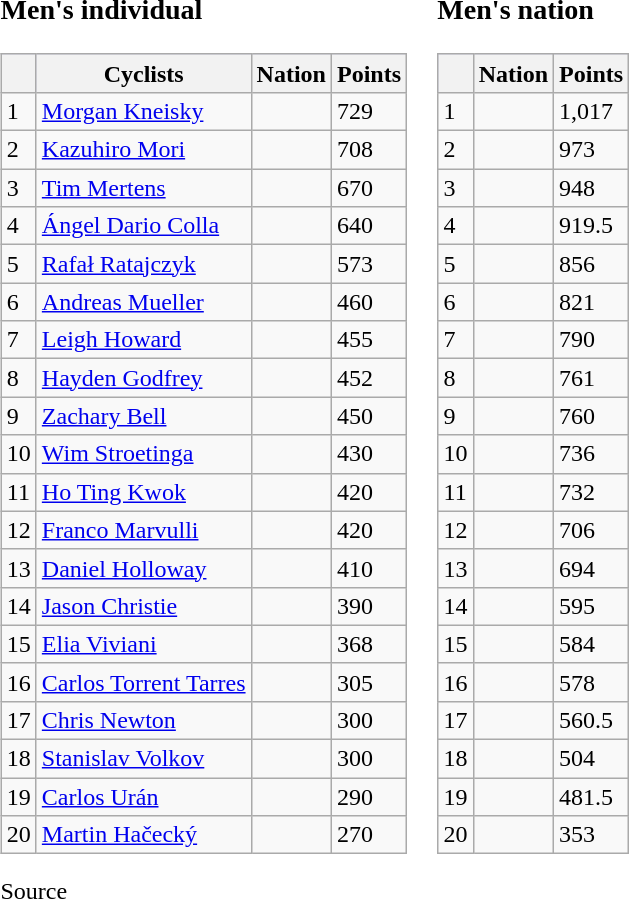<table class="vatop">
<tr valign="top">
<td><br><h3>Men's individual</h3><table class="wikitable sortable">
<tr style=background:#ccccff;>
<th></th>
<th>Cyclists</th>
<th>Nation</th>
<th>Points</th>
</tr>
<tr>
<td>1</td>
<td><a href='#'>Morgan Kneisky</a></td>
<td></td>
<td>729</td>
</tr>
<tr>
<td>2</td>
<td><a href='#'>Kazuhiro Mori</a></td>
<td></td>
<td>708</td>
</tr>
<tr>
<td>3</td>
<td><a href='#'>Tim Mertens</a></td>
<td></td>
<td>670</td>
</tr>
<tr>
<td>4</td>
<td><a href='#'>Ángel Dario Colla</a></td>
<td></td>
<td>640</td>
</tr>
<tr>
<td>5</td>
<td><a href='#'>Rafał Ratajczyk</a></td>
<td></td>
<td>573</td>
</tr>
<tr>
<td>6</td>
<td><a href='#'>Andreas Mueller</a></td>
<td></td>
<td>460</td>
</tr>
<tr>
<td>7</td>
<td><a href='#'>Leigh Howard</a></td>
<td></td>
<td>455</td>
</tr>
<tr>
<td>8</td>
<td><a href='#'>Hayden Godfrey</a></td>
<td></td>
<td>452</td>
</tr>
<tr>
<td>9</td>
<td><a href='#'>Zachary Bell</a></td>
<td></td>
<td>450</td>
</tr>
<tr>
<td>10</td>
<td><a href='#'>Wim Stroetinga</a></td>
<td></td>
<td>430</td>
</tr>
<tr>
<td>11</td>
<td><a href='#'>Ho Ting Kwok</a></td>
<td></td>
<td>420</td>
</tr>
<tr>
<td>12</td>
<td><a href='#'>Franco Marvulli</a></td>
<td></td>
<td>420</td>
</tr>
<tr>
<td>13</td>
<td><a href='#'>Daniel Holloway</a></td>
<td></td>
<td>410</td>
</tr>
<tr>
<td>14</td>
<td><a href='#'>Jason Christie</a></td>
<td></td>
<td>390</td>
</tr>
<tr>
<td>15</td>
<td><a href='#'>Elia Viviani</a></td>
<td></td>
<td>368</td>
</tr>
<tr>
<td>16</td>
<td><a href='#'>Carlos Torrent Tarres</a></td>
<td></td>
<td>305</td>
</tr>
<tr>
<td>17</td>
<td><a href='#'>Chris Newton</a></td>
<td></td>
<td>300</td>
</tr>
<tr>
<td>18</td>
<td><a href='#'>Stanislav Volkov</a></td>
<td></td>
<td>300</td>
</tr>
<tr>
<td>19</td>
<td><a href='#'>Carlos Urán</a></td>
<td></td>
<td>290</td>
</tr>
<tr>
<td>20</td>
<td><a href='#'>Martin Hačecký</a></td>
<td></td>
<td>270</td>
</tr>
</table>
Source</td>
<td><br><h3>Men's nation</h3><table class="wikitable sortable">
<tr style=background:#ccccff;>
<th></th>
<th>Nation</th>
<th>Points</th>
</tr>
<tr>
<td>1</td>
<td></td>
<td>1,017</td>
</tr>
<tr>
<td>2</td>
<td></td>
<td>973</td>
</tr>
<tr>
<td>3</td>
<td></td>
<td>948</td>
</tr>
<tr>
<td>4</td>
<td></td>
<td>919.5</td>
</tr>
<tr>
<td>5</td>
<td></td>
<td>856</td>
</tr>
<tr>
<td>6</td>
<td></td>
<td>821</td>
</tr>
<tr>
<td>7</td>
<td></td>
<td>790</td>
</tr>
<tr>
<td>8</td>
<td></td>
<td>761</td>
</tr>
<tr>
<td>9</td>
<td></td>
<td>760</td>
</tr>
<tr>
<td>10</td>
<td></td>
<td>736</td>
</tr>
<tr>
<td>11</td>
<td></td>
<td>732</td>
</tr>
<tr>
<td>12</td>
<td></td>
<td>706</td>
</tr>
<tr>
<td>13</td>
<td></td>
<td>694</td>
</tr>
<tr>
<td>14</td>
<td></td>
<td>595</td>
</tr>
<tr>
<td>15</td>
<td></td>
<td>584</td>
</tr>
<tr>
<td>16</td>
<td></td>
<td>578</td>
</tr>
<tr>
<td>17</td>
<td></td>
<td>560.5</td>
</tr>
<tr>
<td>18</td>
<td></td>
<td>504</td>
</tr>
<tr>
<td>19</td>
<td></td>
<td>481.5</td>
</tr>
<tr>
<td>20</td>
<td></td>
<td>353</td>
</tr>
</table>
</td>
</tr>
</table>
